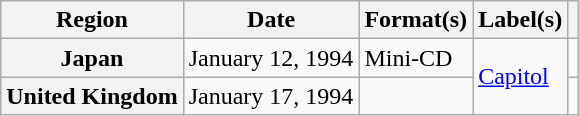<table class="wikitable plainrowheaders">
<tr>
<th scope="col">Region</th>
<th scope="col">Date</th>
<th scope="col">Format(s)</th>
<th scope="col">Label(s)</th>
<th scope="col"></th>
</tr>
<tr>
<th scope="row">Japan</th>
<td>January 12, 1994</td>
<td>Mini-CD</td>
<td rowspan="2"><a href='#'>Capitol</a></td>
<td></td>
</tr>
<tr>
<th scope="row">United Kingdom</th>
<td>January 17, 1994</td>
<td></td>
<td></td>
</tr>
</table>
